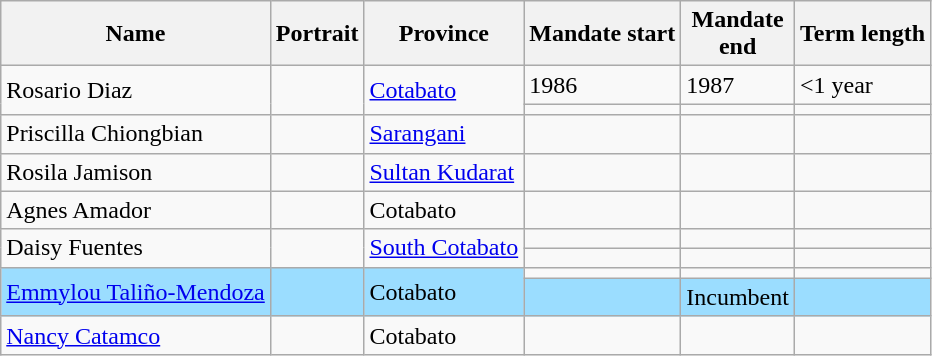<table class="wikitable sortable">
<tr>
<th>Name</th>
<th>Portrait</th>
<th>Province</th>
<th>Mandate start</th>
<th>Mandate<br>end</th>
<th>Term length</th>
</tr>
<tr>
<td rowspan="2">Rosario Diaz</td>
<td rowspan="2"></td>
<td rowspan="2"><a href='#'>Cotabato</a></td>
<td>1986</td>
<td>1987</td>
<td><1 year</td>
</tr>
<tr>
<td></td>
<td></td>
<td></td>
</tr>
<tr>
<td>Priscilla Chiongbian</td>
<td></td>
<td><a href='#'>Sarangani</a></td>
<td></td>
<td></td>
<td></td>
</tr>
<tr>
<td>Rosila Jamison</td>
<td></td>
<td><a href='#'>Sultan Kudarat</a></td>
<td></td>
<td></td>
<td></td>
</tr>
<tr>
<td>Agnes Amador</td>
<td></td>
<td>Cotabato</td>
<td></td>
<td></td>
<td></td>
</tr>
<tr>
<td rowspan="2">Daisy Fuentes</td>
<td rowspan="2"></td>
<td rowspan="2"><a href='#'>South Cotabato</a></td>
<td></td>
<td></td>
<td></td>
</tr>
<tr>
<td></td>
<td></td>
<td></td>
</tr>
<tr>
<td rowspan="2" style="background-color: #9BDDFF"><a href='#'>Emmylou Taliño-Mendoza</a></td>
<td rowspan="2" style="background-color: #9BDDFF"></td>
<td rowspan="2" style="background-color: #9BDDFF">Cotabato</td>
<td></td>
<td></td>
<td></td>
</tr>
<tr>
<td style="background-color: #9BDDFF"></td>
<td style="background-color: #9BDDFF">Incumbent</td>
<td style="background-color: #9BDDFF"></td>
</tr>
<tr>
<td><a href='#'>Nancy Catamco</a></td>
<td></td>
<td>Cotabato</td>
<td></td>
<td></td>
<td></td>
</tr>
</table>
